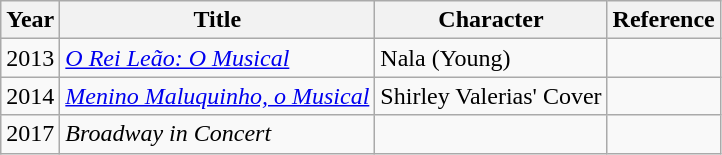<table class="wikitable">
<tr>
<th>Year</th>
<th>Title</th>
<th>Character</th>
<th>Reference</th>
</tr>
<tr>
<td>2013</td>
<td><em><a href='#'>O Rei Leão: O Musical</a></em></td>
<td>Nala (Young)</td>
<td></td>
</tr>
<tr>
<td>2014</td>
<td><em><a href='#'>Menino Maluquinho, o Musical</a></em></td>
<td>Shirley Valerias' Cover</td>
<td></td>
</tr>
<tr>
<td>2017</td>
<td><em>Broadway in Concert</em></td>
<td></td>
<td></td>
</tr>
</table>
